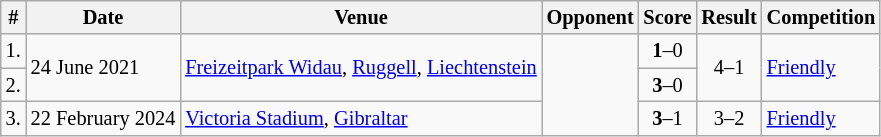<table class="wikitable" style="font-size:85%;">
<tr>
<th>#</th>
<th>Date</th>
<th>Venue</th>
<th>Opponent</th>
<th>Score</th>
<th>Result</th>
<th>Competition</th>
</tr>
<tr>
<td>1.</td>
<td rowspan="2">24 June 2021</td>
<td rowspan="2"><a href='#'>Freizeitpark Widau</a>, <a href='#'>Ruggell</a>, <a href='#'>Liechtenstein</a></td>
<td rowspan="3"></td>
<td align=center><strong>1</strong>–0</td>
<td rowspan="2" align=center>4–1</td>
<td rowspan="2"><a href='#'>Friendly</a></td>
</tr>
<tr>
<td>2.</td>
<td align=center><strong>3</strong>–0</td>
</tr>
<tr>
<td>3.</td>
<td>22 February 2024</td>
<td><a href='#'>Victoria Stadium</a>, <a href='#'>Gibraltar</a></td>
<td align=center><strong>3</strong>–1</td>
<td align=center>3–2</td>
<td><a href='#'>Friendly</a></td>
</tr>
</table>
